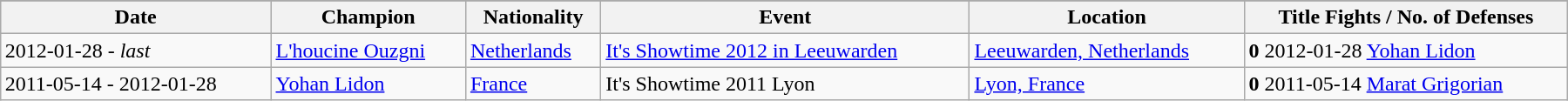<table class="wikitable" width=95% style="clear:both; margin:1.5em auto; text-align:center;">
<tr>
</tr>
<tr align="center"  bgcolor="#dddddd">
<th>Date</th>
<th>Champion</th>
<th>Nationality</th>
<th>Event</th>
<th>Location</th>
<th>Title Fights / No. of Defenses</th>
</tr>
<tr align="left"  bgcolor=>
<td>2012-01-28 - <em>last</em></td>
<td><a href='#'>L'houcine Ouzgni</a></td>
<td> <a href='#'>Netherlands</a></td>
<td align=left><a href='#'>It's Showtime 2012 in Leeuwarden</a></td>
<td align=left><a href='#'>Leeuwarden, Netherlands</a></td>
<td align=left><strong>0</strong> 2012-01-28  <a href='#'>Yohan Lidon</a></td>
</tr>
<tr align="left"  bgcolor=>
<td>2011-05-14 - 2012-01-28</td>
<td><a href='#'>Yohan Lidon</a></td>
<td> <a href='#'>France</a></td>
<td align=left>It's Showtime 2011 Lyon</td>
<td align=left><a href='#'>Lyon, France</a></td>
<td align=left><strong>0</strong> 2011-05-14  <a href='#'>Marat Grigorian</a></td>
</tr>
</table>
